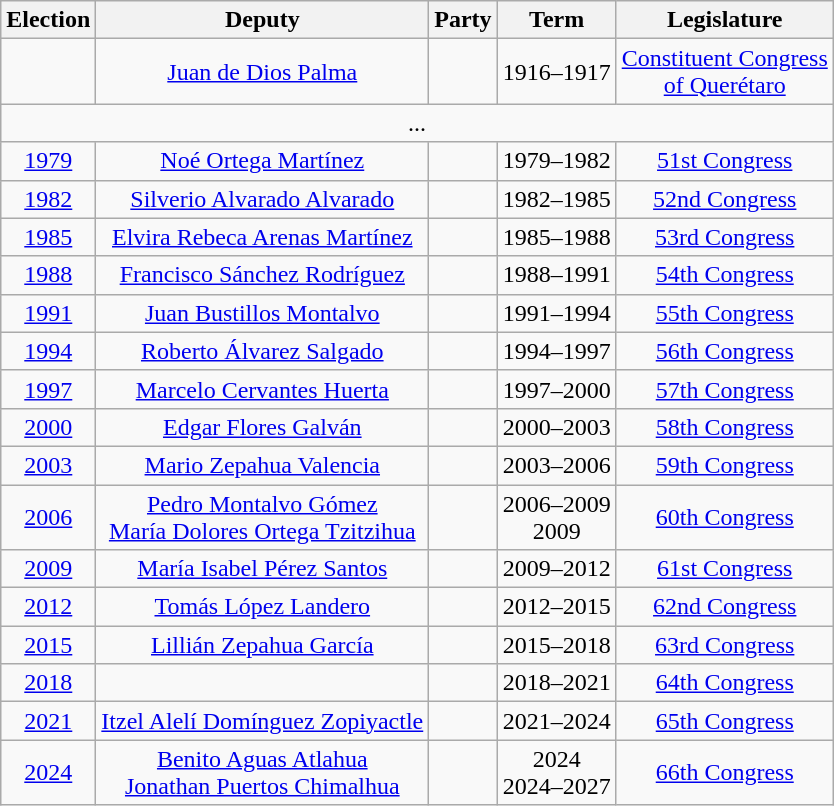<table class="wikitable sortable" style="text-align: center">
<tr>
<th>Election</th>
<th class="unsortable">Deputy</th>
<th class="unsortable">Party</th>
<th class="unsortable">Term</th>
<th class="unsortable">Legislature</th>
</tr>
<tr>
<td></td>
<td><a href='#'>Juan de Dios Palma</a></td>
<td></td>
<td>1916–1917</td>
<td><a href='#'>Constituent Congress<br>of Querétaro</a></td>
</tr>
<tr>
<td colspan=5> ...</td>
</tr>
<tr>
<td><a href='#'>1979</a></td>
<td><a href='#'>Noé Ortega Martínez</a></td>
<td></td>
<td>1979–1982</td>
<td><a href='#'>51st Congress</a></td>
</tr>
<tr>
<td><a href='#'>1982</a></td>
<td><a href='#'>Silverio Alvarado Alvarado</a></td>
<td></td>
<td>1982–1985</td>
<td><a href='#'>52nd Congress</a></td>
</tr>
<tr>
<td><a href='#'>1985</a></td>
<td><a href='#'>Elvira Rebeca Arenas Martínez</a></td>
<td></td>
<td>1985–1988</td>
<td><a href='#'>53rd Congress</a></td>
</tr>
<tr>
<td><a href='#'>1988</a></td>
<td><a href='#'>Francisco Sánchez Rodríguez</a></td>
<td></td>
<td>1988–1991</td>
<td><a href='#'>54th Congress</a></td>
</tr>
<tr>
<td><a href='#'>1991</a></td>
<td><a href='#'>Juan Bustillos Montalvo</a></td>
<td></td>
<td>1991–1994</td>
<td><a href='#'>55th Congress</a></td>
</tr>
<tr>
<td><a href='#'>1994</a></td>
<td><a href='#'>Roberto Álvarez Salgado</a></td>
<td></td>
<td>1994–1997</td>
<td><a href='#'>56th Congress</a></td>
</tr>
<tr>
<td><a href='#'>1997</a></td>
<td><a href='#'>Marcelo Cervantes Huerta</a></td>
<td></td>
<td>1997–2000</td>
<td><a href='#'>57th Congress</a></td>
</tr>
<tr>
<td><a href='#'>2000</a></td>
<td><a href='#'>Edgar Flores Galván</a></td>
<td></td>
<td>2000–2003</td>
<td><a href='#'>58th Congress</a></td>
</tr>
<tr>
<td><a href='#'>2003</a></td>
<td><a href='#'>Mario Zepahua Valencia</a></td>
<td></td>
<td>2003–2006</td>
<td><a href='#'>59th Congress</a></td>
</tr>
<tr>
<td><a href='#'>2006</a></td>
<td><a href='#'>Pedro Montalvo Gómez</a><br><a href='#'>María Dolores Ortega Tzitzihua</a></td>
<td></td>
<td>2006–2009<br>2009</td>
<td><a href='#'>60th Congress</a></td>
</tr>
<tr>
<td><a href='#'>2009</a></td>
<td><a href='#'>María Isabel Pérez Santos</a></td>
<td></td>
<td>2009–2012</td>
<td><a href='#'>61st Congress</a></td>
</tr>
<tr>
<td><a href='#'>2012</a></td>
<td><a href='#'>Tomás López Landero</a></td>
<td></td>
<td>2012–2015</td>
<td><a href='#'>62nd Congress</a></td>
</tr>
<tr>
<td><a href='#'>2015</a></td>
<td><a href='#'>Lillián Zepahua García</a></td>
<td></td>
<td>2015–2018</td>
<td><a href='#'>63rd Congress</a></td>
</tr>
<tr>
<td><a href='#'>2018</a></td>
<td></td>
<td></td>
<td>2018–2021</td>
<td><a href='#'>64th Congress</a></td>
</tr>
<tr>
<td><a href='#'>2021</a></td>
<td><a href='#'>Itzel Alelí Domínguez Zopiyactle</a></td>
<td></td>
<td>2021–2024</td>
<td><a href='#'>65th Congress</a></td>
</tr>
<tr>
<td><a href='#'>2024</a></td>
<td><a href='#'>Benito Aguas Atlahua</a><br><a href='#'>Jonathan Puertos Chimalhua</a></td>
<td></td>
<td>2024<br>2024–2027</td>
<td><a href='#'>66th Congress</a></td>
</tr>
</table>
